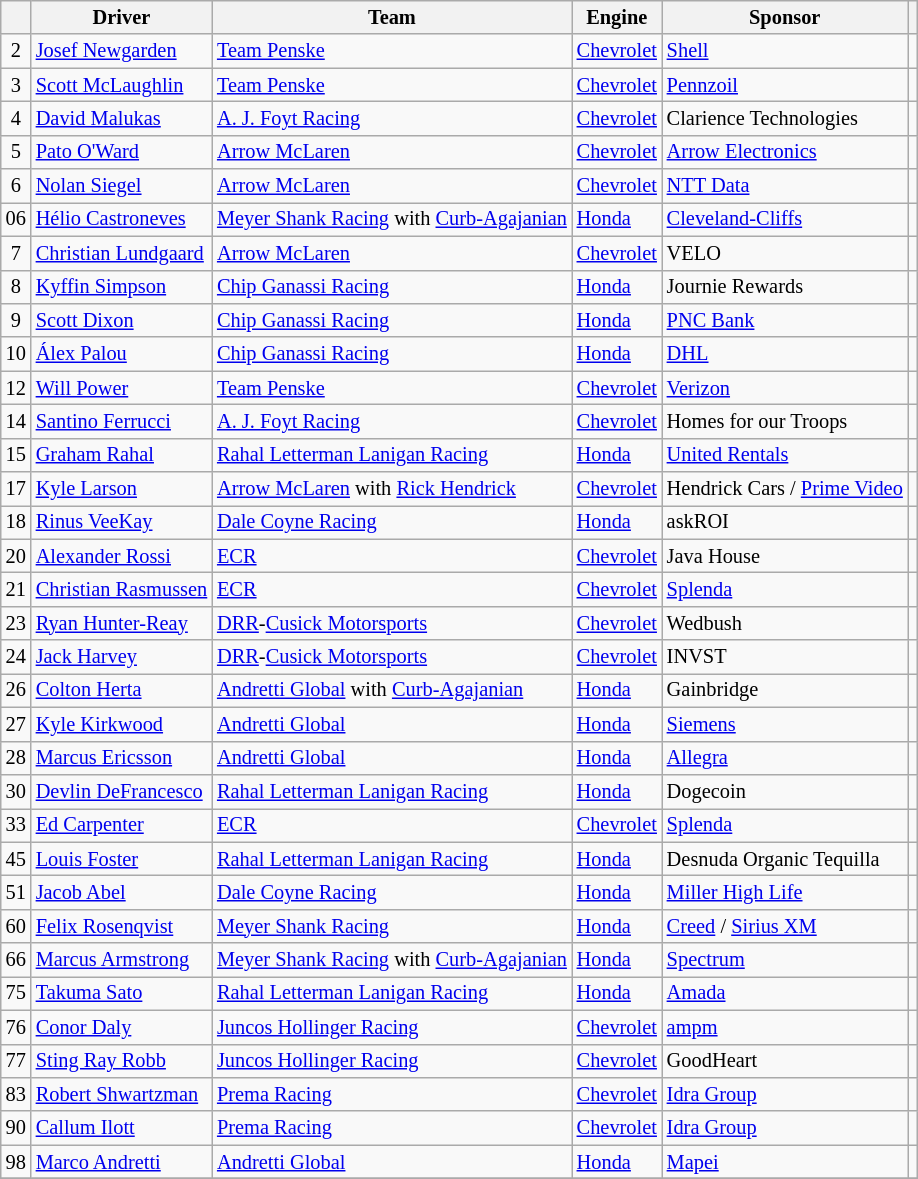<table class="wikitable sortable" style="font-size: 85%;">
<tr>
<th align=center></th>
<th class="unsortable">Driver</th>
<th>Team</th>
<th>Engine</th>
<th>Sponsor</th>
<th class="unsortable"></th>
</tr>
<tr>
<td align="center">2</td>
<td> <a href='#'>Josef Newgarden</a> </td>
<td><a href='#'>Team Penske</a></td>
<td><a href='#'>Chevrolet</a></td>
<td><a href='#'>Shell</a></td>
<td></td>
</tr>
<tr>
<td align="center">3</td>
<td> <a href='#'>Scott McLaughlin</a></td>
<td><a href='#'>Team Penske</a></td>
<td><a href='#'>Chevrolet</a></td>
<td><a href='#'>Pennzoil</a></td>
<td></td>
</tr>
<tr>
<td align="center">4</td>
<td> <a href='#'>David Malukas</a></td>
<td><a href='#'>A. J. Foyt Racing</a></td>
<td><a href='#'>Chevrolet</a></td>
<td>Clarience Technologies</td>
<td></td>
</tr>
<tr>
<td align="center">5</td>
<td> <a href='#'>Pato O'Ward</a></td>
<td><a href='#'>Arrow McLaren</a></td>
<td><a href='#'>Chevrolet</a></td>
<td><a href='#'>Arrow Electronics</a></td>
<td></td>
</tr>
<tr>
<td align="center">6</td>
<td> <a href='#'>Nolan Siegel</a> </td>
<td><a href='#'>Arrow McLaren</a></td>
<td><a href='#'>Chevrolet</a></td>
<td><a href='#'>NTT Data</a></td>
<td></td>
</tr>
<tr>
<td align="center">06</td>
<td> <a href='#'>Hélio Castroneves</a> </td>
<td><a href='#'>Meyer Shank Racing</a> with <a href='#'>Curb-Agajanian</a></td>
<td><a href='#'>Honda</a></td>
<td><a href='#'>Cleveland-Cliffs</a></td>
<td></td>
</tr>
<tr>
<td align="center">7</td>
<td> <a href='#'>Christian Lundgaard</a></td>
<td><a href='#'>Arrow McLaren</a></td>
<td><a href='#'>Chevrolet</a></td>
<td>VELO</td>
<td></td>
</tr>
<tr>
<td align="center">8</td>
<td> <a href='#'>Kyffin Simpson</a></td>
<td><a href='#'>Chip Ganassi Racing</a></td>
<td><a href='#'>Honda</a></td>
<td>Journie Rewards</td>
<td></td>
</tr>
<tr>
<td align="center">9</td>
<td> <a href='#'>Scott Dixon</a> </td>
<td><a href='#'>Chip Ganassi Racing</a></td>
<td><a href='#'>Honda</a></td>
<td><a href='#'>PNC Bank</a></td>
<td></td>
</tr>
<tr>
<td align="center">10</td>
<td> <a href='#'>Álex Palou</a></td>
<td><a href='#'>Chip Ganassi Racing</a></td>
<td><a href='#'>Honda</a></td>
<td><a href='#'>DHL</a></td>
<td></td>
</tr>
<tr>
<td align="center">12</td>
<td> <a href='#'>Will Power</a> </td>
<td><a href='#'>Team Penske</a></td>
<td><a href='#'>Chevrolet</a></td>
<td><a href='#'>Verizon</a></td>
<td></td>
</tr>
<tr>
<td align="center">14</td>
<td> <a href='#'>Santino Ferrucci</a></td>
<td><a href='#'>A. J. Foyt Racing</a></td>
<td><a href='#'>Chevrolet</a></td>
<td>Homes for our Troops</td>
<td></td>
</tr>
<tr>
<td align="center">15</td>
<td> <a href='#'>Graham Rahal</a></td>
<td><a href='#'>Rahal Letterman Lanigan Racing</a></td>
<td><a href='#'>Honda</a></td>
<td><a href='#'>United Rentals</a></td>
<td></td>
</tr>
<tr>
<td align="center">17</td>
<td> <a href='#'>Kyle Larson</a></td>
<td><a href='#'>Arrow McLaren</a> with <a href='#'>Rick Hendrick</a></td>
<td><a href='#'>Chevrolet</a></td>
<td>Hendrick Cars / <a href='#'>Prime Video</a></td>
<td></td>
</tr>
<tr>
<td align="center">18</td>
<td> <a href='#'>Rinus VeeKay</a></td>
<td><a href='#'>Dale Coyne Racing</a></td>
<td><a href='#'>Honda</a></td>
<td>askROI</td>
<td></td>
</tr>
<tr>
<td align="center">20</td>
<td> <a href='#'>Alexander Rossi</a> </td>
<td><a href='#'>ECR</a></td>
<td><a href='#'>Chevrolet</a></td>
<td>Java House</td>
<td></td>
</tr>
<tr>
<td align="center">21</td>
<td> <a href='#'>Christian Rasmussen</a></td>
<td><a href='#'>ECR</a></td>
<td><a href='#'>Chevrolet</a></td>
<td><a href='#'>Splenda</a></td>
<td></td>
</tr>
<tr>
<td align="center">23</td>
<td> <a href='#'>Ryan Hunter-Reay</a> </td>
<td><a href='#'>DRR</a>-<a href='#'>Cusick Motorsports</a></td>
<td><a href='#'>Chevrolet</a></td>
<td>Wedbush</td>
<td></td>
</tr>
<tr>
<td align="center">24</td>
<td> <a href='#'>Jack Harvey</a></td>
<td><a href='#'>DRR</a>-<a href='#'>Cusick Motorsports</a></td>
<td><a href='#'>Chevrolet</a></td>
<td>INVST</td>
<td></td>
</tr>
<tr>
<td align="center">26</td>
<td> <a href='#'>Colton Herta</a></td>
<td><a href='#'>Andretti Global</a> with <a href='#'>Curb-Agajanian</a></td>
<td><a href='#'>Honda</a></td>
<td>Gainbridge</td>
<td></td>
</tr>
<tr>
<td align="center">27</td>
<td> <a href='#'>Kyle Kirkwood</a></td>
<td><a href='#'>Andretti Global</a></td>
<td><a href='#'>Honda</a></td>
<td><a href='#'>Siemens</a></td>
<td></td>
</tr>
<tr>
<td align="center">28</td>
<td> <a href='#'>Marcus Ericsson</a> </td>
<td><a href='#'>Andretti Global</a></td>
<td><a href='#'>Honda</a></td>
<td><a href='#'>Allegra</a></td>
<td></td>
</tr>
<tr>
<td align="center">30</td>
<td> <a href='#'>Devlin DeFrancesco</a></td>
<td><a href='#'>Rahal Letterman Lanigan Racing</a></td>
<td><a href='#'>Honda</a></td>
<td>Dogecoin</td>
<td></td>
</tr>
<tr>
<td align="center">33</td>
<td> <a href='#'>Ed Carpenter</a></td>
<td><a href='#'>ECR</a></td>
<td><a href='#'>Chevrolet</a></td>
<td><a href='#'>Splenda</a></td>
<td></td>
</tr>
<tr>
<td align="center">45</td>
<td> <a href='#'>Louis Foster</a> </td>
<td><a href='#'>Rahal Letterman Lanigan Racing</a></td>
<td><a href='#'>Honda</a></td>
<td>Desnuda Organic Tequilla</td>
<td></td>
</tr>
<tr>
<td align="center">51</td>
<td> <a href='#'>Jacob Abel</a> </td>
<td><a href='#'>Dale Coyne Racing</a></td>
<td><a href='#'>Honda</a></td>
<td><a href='#'>Miller High Life</a></td>
<td></td>
</tr>
<tr>
<td align="center">60</td>
<td> <a href='#'>Felix Rosenqvist</a></td>
<td><a href='#'>Meyer Shank Racing</a></td>
<td><a href='#'>Honda</a></td>
<td><a href='#'>Creed</a> / <a href='#'>Sirius XM</a></td>
<td></td>
</tr>
<tr>
<td align="center">66</td>
<td> <a href='#'>Marcus Armstrong</a></td>
<td><a href='#'>Meyer Shank Racing</a> with <a href='#'>Curb-Agajanian</a></td>
<td><a href='#'>Honda</a></td>
<td><a href='#'>Spectrum</a></td>
<td></td>
</tr>
<tr>
<td align="center">75</td>
<td> <a href='#'>Takuma Sato</a> </td>
<td><a href='#'>Rahal Letterman Lanigan Racing</a></td>
<td><a href='#'>Honda</a></td>
<td><a href='#'>Amada</a></td>
<td></td>
</tr>
<tr>
<td align="center">76</td>
<td> <a href='#'>Conor Daly</a></td>
<td><a href='#'>Juncos Hollinger Racing</a></td>
<td><a href='#'>Chevrolet</a></td>
<td><a href='#'>ampm</a></td>
<td></td>
</tr>
<tr>
<td align="center">77</td>
<td> <a href='#'>Sting Ray Robb</a></td>
<td><a href='#'>Juncos Hollinger Racing</a></td>
<td><a href='#'>Chevrolet</a></td>
<td>GoodHeart</td>
<td></td>
</tr>
<tr>
<td align="center">83</td>
<td> <a href='#'>Robert Shwartzman</a> </td>
<td><a href='#'>Prema Racing</a></td>
<td><a href='#'>Chevrolet</a></td>
<td><a href='#'>Idra Group</a></td>
<td></td>
</tr>
<tr>
<td align="center">90</td>
<td> <a href='#'>Callum Ilott</a></td>
<td><a href='#'>Prema Racing</a></td>
<td><a href='#'>Chevrolet</a></td>
<td><a href='#'>Idra Group</a></td>
<td></td>
</tr>
<tr>
<td align="center">98</td>
<td> <a href='#'>Marco Andretti</a></td>
<td><a href='#'>Andretti Global</a></td>
<td><a href='#'>Honda</a></td>
<td><a href='#'>Mapei</a></td>
<td></td>
</tr>
<tr>
</tr>
</table>
